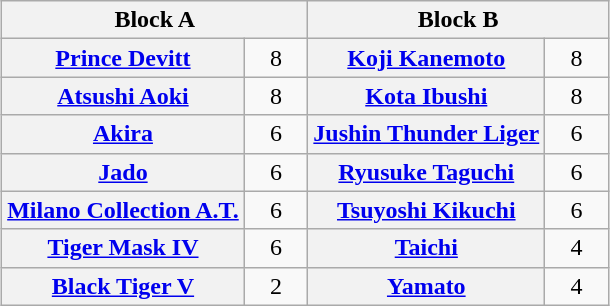<table class="wikitable" style="margin: 1em auto 1em auto;text-align:center">
<tr>
<th colspan="2">Block A</th>
<th colspan="2">Block B</th>
</tr>
<tr>
<th><a href='#'>Prince Devitt</a></th>
<td style="width:35px">8</td>
<th><a href='#'>Koji Kanemoto</a></th>
<td style="width:35px">8</td>
</tr>
<tr>
<th><a href='#'>Atsushi Aoki</a></th>
<td>8</td>
<th><a href='#'>Kota Ibushi</a></th>
<td>8</td>
</tr>
<tr>
<th><a href='#'>Akira</a></th>
<td>6</td>
<th><a href='#'>Jushin Thunder Liger</a></th>
<td>6</td>
</tr>
<tr>
<th><a href='#'>Jado</a></th>
<td>6</td>
<th><a href='#'>Ryusuke Taguchi</a></th>
<td>6</td>
</tr>
<tr>
<th><a href='#'>Milano Collection A.T.</a></th>
<td>6</td>
<th><a href='#'>Tsuyoshi Kikuchi</a></th>
<td>6</td>
</tr>
<tr>
<th><a href='#'>Tiger Mask IV</a></th>
<td>6</td>
<th><a href='#'>Taichi</a></th>
<td>4</td>
</tr>
<tr>
<th><a href='#'>Black Tiger V</a></th>
<td>2</td>
<th><a href='#'>Yamato</a></th>
<td>4</td>
</tr>
</table>
